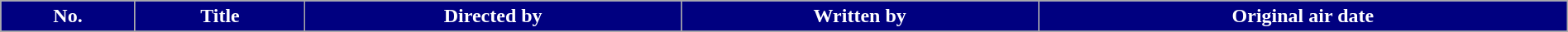<table class="wikitable plainrowheaders"  style="width:100%; margin-right:0;">
<tr>
<th style="background:#000080; color:#fff;">No.</th>
<th style="background:#000080; color:#fff;">Title</th>
<th style="background:#000080; color:#fff;">Directed by</th>
<th style="background:#000080; color:#fff;">Written by</th>
<th style="background:#000080; color:#fff;">Original air date</th>
</tr>
<tr>
</tr>
</table>
